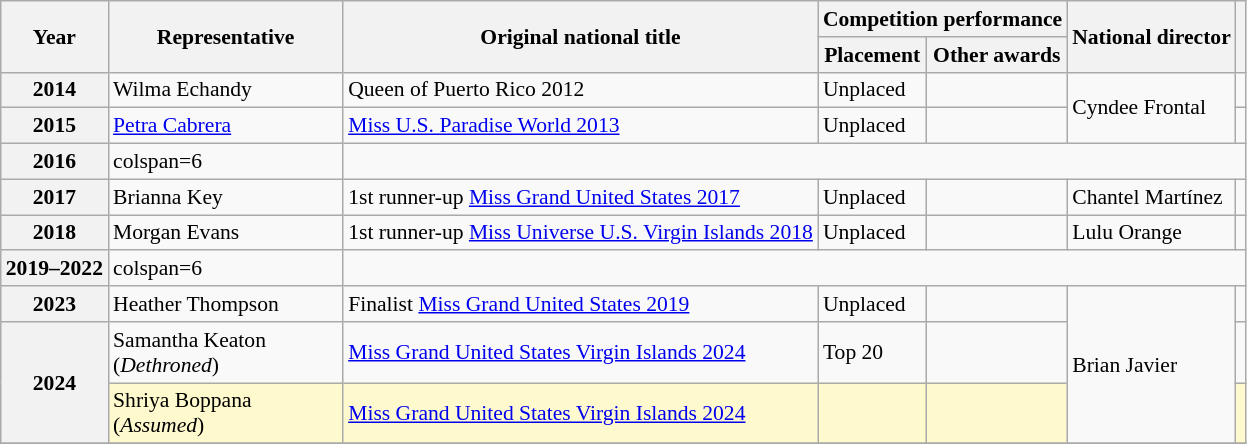<table class="wikitable defaultcenter col2left col6left" style="font-size:90%;">
<tr>
<th rowspan=2>Year</th>
<th width=150px rowspan=2>Representative</th>
<th rowspan=2>Original national title</th>
<th colspan=2>Competition performance</th>
<th rowspan=2>National director</th>
<th rowspan=2></th>
</tr>
<tr>
<th>Placement</th>
<th>Other awards</th>
</tr>
<tr>
<th>2014</th>
<td>Wilma Echandy</td>
<td>Queen of Puerto Rico 2012</td>
<td>Unplaced</td>
<td></td>
<td rowspan=2>Cyndee Frontal</td>
<td></td>
</tr>
<tr>
<th>2015</th>
<td><a href='#'>Petra Cabrera</a></td>
<td><a href='#'>Miss U.S. Paradise World 2013</a></td>
<td>Unplaced</td>
<td></td>
<td></td>
</tr>
<tr>
<th>2016</th>
<td>colspan=6 </td>
</tr>
<tr>
<th>2017</th>
<td>Brianna Key</td>
<td>1st runner-up <a href='#'>Miss Grand United States 2017</a></td>
<td>Unplaced</td>
<td></td>
<td>Chantel Martínez</td>
<td></td>
</tr>
<tr>
<th>2018</th>
<td>Morgan Evans</td>
<td>1st runner-up <a href='#'>Miss Universe U.S. Virgin Islands 2018</a></td>
<td>Unplaced</td>
<td></td>
<td>Lulu Orange</td>
<td></td>
</tr>
<tr>
<th>2019–2022</th>
<td>colspan=6 </td>
</tr>
<tr>
<th>2023</th>
<td>Heather Thompson</td>
<td>Finalist <a href='#'>Miss Grand United States 2019</a></td>
<td>Unplaced</td>
<td></td>
<td rowspan="3">Brian Javier</td>
<td></td>
</tr>
<tr>
<th rowspan="2">2024</th>
<td>Samantha Keaton (<em>Dethroned</em>)</td>
<td><a href='#'>Miss Grand United States Virgin Islands 2024</a></td>
<td>Top 20</td>
<td></td>
<td></td>
</tr>
<tr bgcolor=#FFFACD>
<td>Shriya Boppana (<em>Assumed</em>)</td>
<td><a href='#'>Miss Grand United States Virgin Islands 2024</a></td>
<td></td>
<td></td>
<td></td>
</tr>
<tr>
</tr>
</table>
